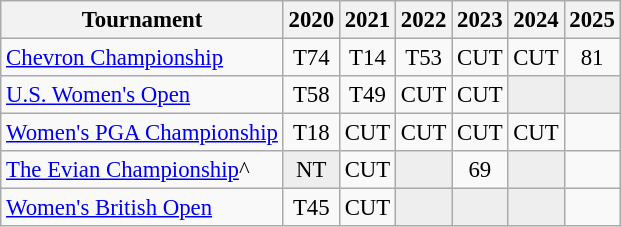<table class="wikitable" style="font-size:95%;text-align:center;">
<tr>
<th>Tournament</th>
<th>2020</th>
<th>2021</th>
<th>2022</th>
<th>2023</th>
<th>2024</th>
<th>2025</th>
</tr>
<tr>
<td align=left><a href='#'>Chevron Championship</a></td>
<td>T74</td>
<td>T14</td>
<td>T53</td>
<td>CUT</td>
<td>CUT</td>
<td>81</td>
</tr>
<tr>
<td align=left><a href='#'>U.S. Women's Open</a></td>
<td>T58</td>
<td>T49</td>
<td>CUT</td>
<td>CUT</td>
<td style="background:#eeeeee;"></td>
<td style="background:#eeeeee;"></td>
</tr>
<tr>
<td align=left><a href='#'>Women's PGA Championship</a></td>
<td>T18</td>
<td>CUT</td>
<td>CUT</td>
<td>CUT</td>
<td>CUT</td>
<td></td>
</tr>
<tr>
<td align=left><a href='#'>The Evian Championship</a>^</td>
<td style="background:#eeeeee;">NT</td>
<td>CUT</td>
<td style="background:#eeeeee;"></td>
<td>69</td>
<td style="background:#eeeeee;"></td>
<td></td>
</tr>
<tr>
<td align=left><a href='#'>Women's British Open</a></td>
<td>T45</td>
<td>CUT</td>
<td style="background:#eeeeee;"></td>
<td style="background:#eeeeee;"></td>
<td style="background:#eeeeee;"></td>
<td></td>
</tr>
</table>
